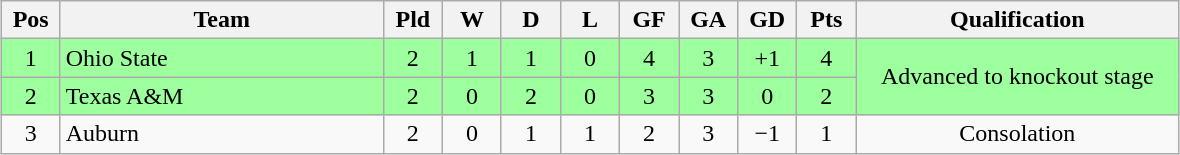<table class="wikitable" style="text-align:center; margin: 1em auto">
<tr>
<th style="width:2em">Pos</th>
<th style="width:13em">Team</th>
<th style="width:2em">Pld</th>
<th style="width:2em">W</th>
<th style="width:2em">D</th>
<th style="width:2em">L</th>
<th style="width:2em">GF</th>
<th style="width:2em">GA</th>
<th style="width:2em">GD</th>
<th style="width:2em">Pts</th>
<th style="width:13em">Qualification</th>
</tr>
<tr bgcolor="#9eff9e">
<td>1</td>
<td style="text-align:left">Ohio State</td>
<td>2</td>
<td>1</td>
<td>1</td>
<td>0</td>
<td>4</td>
<td>3</td>
<td>+1</td>
<td>4</td>
<td rowspan="2">Advanced to knockout stage</td>
</tr>
<tr bgcolor="#9eff9e">
<td>2</td>
<td style="text-align:left">Texas A&M</td>
<td>2</td>
<td>0</td>
<td>2</td>
<td>0</td>
<td>3</td>
<td>3</td>
<td>0</td>
<td>2</td>
</tr>
<tr>
<td>3</td>
<td style="text-align:left">Auburn</td>
<td>2</td>
<td>0</td>
<td>1</td>
<td>1</td>
<td>2</td>
<td>3</td>
<td>−1</td>
<td>1</td>
<td>Consolation</td>
</tr>
</table>
